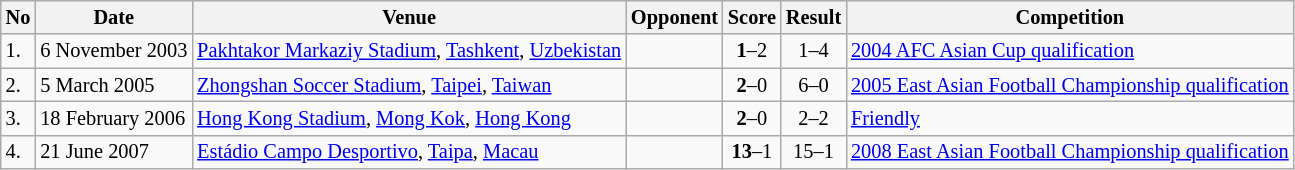<table class="wikitable" style="font-size:85%;">
<tr>
<th>No</th>
<th>Date</th>
<th>Venue</th>
<th>Opponent</th>
<th>Score</th>
<th>Result</th>
<th>Competition</th>
</tr>
<tr>
<td>1.</td>
<td>6 November 2003</td>
<td><a href='#'>Pakhtakor Markaziy Stadium</a>, <a href='#'>Tashkent</a>, <a href='#'>Uzbekistan</a></td>
<td></td>
<td align=center><strong>1</strong>–2</td>
<td align=center>1–4</td>
<td><a href='#'>2004 AFC Asian Cup qualification</a></td>
</tr>
<tr>
<td>2.</td>
<td>5 March 2005</td>
<td><a href='#'>Zhongshan Soccer Stadium</a>, <a href='#'>Taipei</a>, <a href='#'>Taiwan</a></td>
<td></td>
<td align=center><strong>2</strong>–0</td>
<td align=center>6–0</td>
<td><a href='#'>2005 East Asian Football Championship qualification</a></td>
</tr>
<tr>
<td>3.</td>
<td>18 February 2006</td>
<td><a href='#'>Hong Kong Stadium</a>, <a href='#'>Mong Kok</a>, <a href='#'>Hong Kong</a></td>
<td></td>
<td align=center><strong>2</strong>–0</td>
<td align=center>2–2</td>
<td><a href='#'>Friendly</a></td>
</tr>
<tr>
<td>4.</td>
<td>21 June 2007</td>
<td><a href='#'>Estádio Campo Desportivo</a>, <a href='#'>Taipa</a>, <a href='#'>Macau</a></td>
<td></td>
<td align=center><strong>13</strong>–1</td>
<td align=center>15–1</td>
<td><a href='#'>2008 East Asian Football Championship qualification</a></td>
</tr>
</table>
